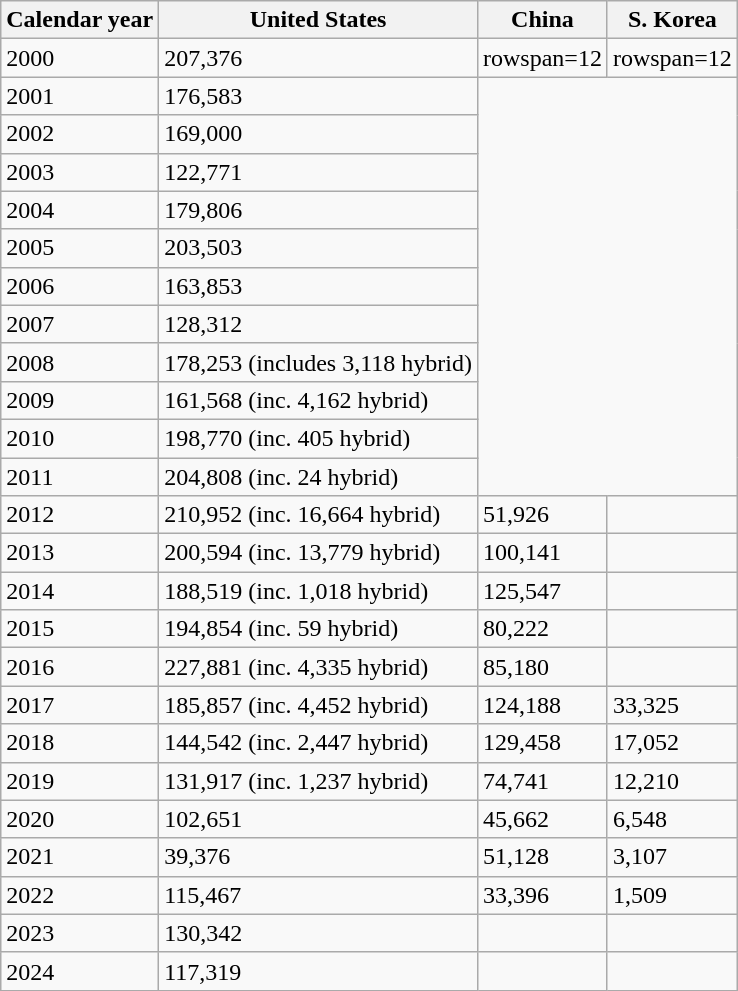<table class="wikitable sortable">
<tr>
<th>Calendar year</th>
<th>United States</th>
<th>China</th>
<th>S. Korea</th>
</tr>
<tr>
<td>2000</td>
<td>207,376</td>
<td>rowspan=12 </td>
<td>rowspan=12 </td>
</tr>
<tr>
<td>2001</td>
<td>176,583</td>
</tr>
<tr>
<td>2002</td>
<td>169,000</td>
</tr>
<tr>
<td>2003</td>
<td>122,771</td>
</tr>
<tr>
<td>2004</td>
<td>179,806</td>
</tr>
<tr>
<td>2005</td>
<td>203,503</td>
</tr>
<tr>
<td>2006</td>
<td>163,853</td>
</tr>
<tr>
<td>2007</td>
<td>128,312</td>
</tr>
<tr>
<td>2008</td>
<td>178,253 (includes 3,118 hybrid)</td>
</tr>
<tr>
<td>2009</td>
<td>161,568 (inc. 4,162 hybrid)</td>
</tr>
<tr>
<td>2010</td>
<td>198,770 (inc. 405 hybrid)</td>
</tr>
<tr>
<td>2011</td>
<td>204,808 (inc. 24 hybrid)</td>
</tr>
<tr>
<td>2012</td>
<td>210,952 (inc. 16,664 hybrid)</td>
<td>51,926</td>
<td></td>
</tr>
<tr>
<td>2013</td>
<td>200,594 (inc. 13,779 hybrid)</td>
<td>100,141</td>
<td></td>
</tr>
<tr>
<td>2014</td>
<td>188,519 (inc. 1,018 hybrid)</td>
<td>125,547</td>
<td></td>
</tr>
<tr>
<td>2015</td>
<td>194,854 (inc. 59 hybrid)</td>
<td>80,222</td>
<td></td>
</tr>
<tr>
<td>2016</td>
<td>227,881 (inc. 4,335 hybrid)</td>
<td>85,180</td>
<td></td>
</tr>
<tr>
<td>2017</td>
<td>185,857 (inc. 4,452 hybrid)</td>
<td>124,188</td>
<td>33,325</td>
</tr>
<tr>
<td>2018</td>
<td>144,542 (inc. 2,447 hybrid)</td>
<td>129,458</td>
<td>17,052</td>
</tr>
<tr>
<td>2019</td>
<td>131,917 (inc. 1,237 hybrid)</td>
<td>74,741</td>
<td>12,210</td>
</tr>
<tr>
<td>2020</td>
<td>102,651</td>
<td>45,662</td>
<td>6,548</td>
</tr>
<tr>
<td>2021</td>
<td>39,376</td>
<td>51,128</td>
<td>3,107</td>
</tr>
<tr>
<td>2022</td>
<td>115,467</td>
<td>33,396</td>
<td>1,509</td>
</tr>
<tr>
<td>2023</td>
<td>130,342</td>
<td></td>
<td></td>
</tr>
<tr>
<td>2024</td>
<td>117,319</td>
<td></td>
<td></td>
</tr>
</table>
